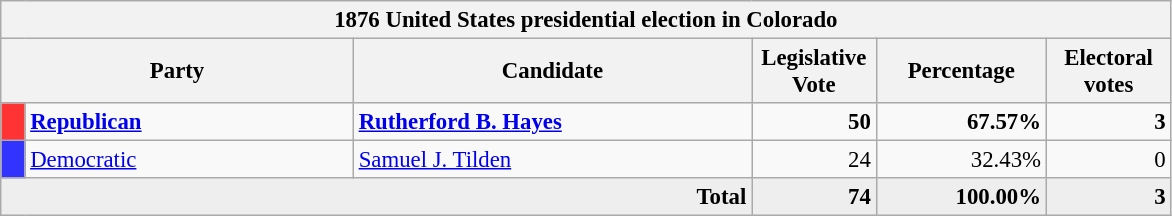<table class="wikitable" style="font-size: 95%;">
<tr>
<th colspan="6">1876 United States presidential election in Colorado</th>
</tr>
<tr>
<th colspan="2" style="width: 15em">Party</th>
<th style="width: 17em">Candidate</th>
<th style="width: 5em">Legislative Vote</th>
<th style="width: 7em">Percentage</th>
<th style="width: 5em">Electoral votes</th>
</tr>
<tr>
<th style="background:#FF3333; width:3px;"></th>
<td style="width: 130px"><a href='#'><strong>Republican</strong></a></td>
<td><strong><a href='#'>Rutherford B. Hayes</a></strong></td>
<td style="text-align:right;"><strong>50</strong></td>
<td style="text-align:right;"><strong>67.57%</strong></td>
<td style="text-align:right;"><strong>3</strong></td>
</tr>
<tr>
<th style="background:#3333FF; width:3px;"></th>
<td style="width: 130px"><a href='#'>Democratic</a></td>
<td><a href='#'>Samuel J. Tilden</a></td>
<td style="text-align:right;">24</td>
<td style="text-align:right;">32.43%</td>
<td style="text-align:right;">0</td>
</tr>
<tr style="background:#eee; text-align:right;">
<td colspan="3"><strong>Total</strong></td>
<td><strong>74</strong></td>
<td><strong>100.00%</strong></td>
<td><strong>3</strong></td>
</tr>
</table>
